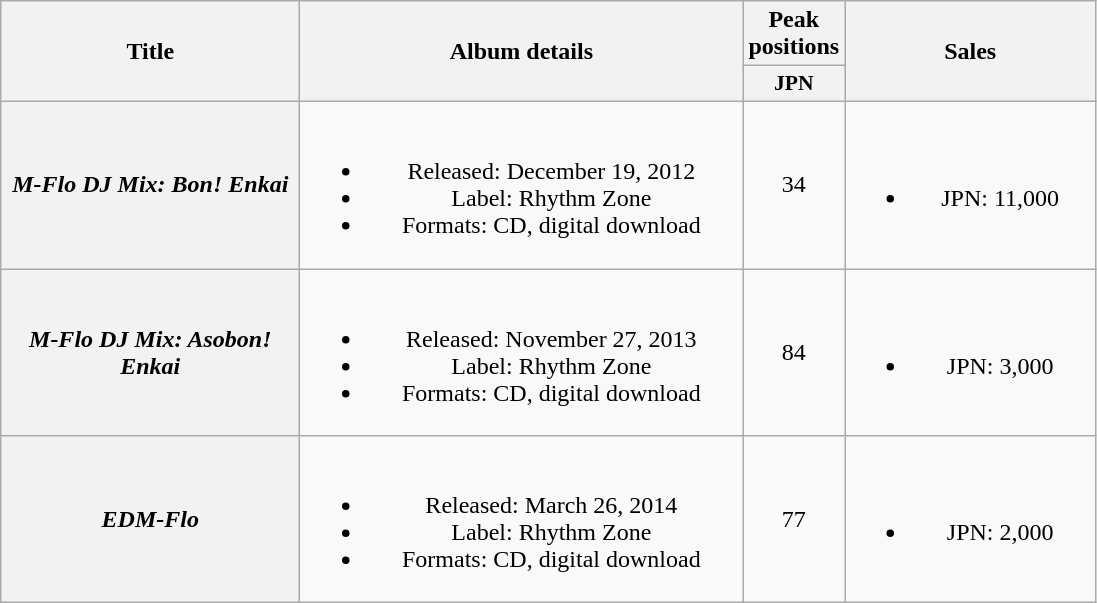<table class="wikitable plainrowheaders" style="text-align:center;">
<tr>
<th style="width:12em;" rowspan="2">Title</th>
<th style="width:18em;" rowspan="2">Album details</th>
<th>Peak positions</th>
<th style="width:10em;" rowspan="2">Sales</th>
</tr>
<tr>
<th scope="col" style="width:3em;font-size:90%;">JPN<br></th>
</tr>
<tr>
<th scope="row"><em>M-Flo DJ Mix: Bon! Enkai</em></th>
<td><br><ul><li>Released: December 19, 2012</li><li>Label: Rhythm Zone</li><li>Formats: CD, digital download</li></ul></td>
<td>34</td>
<td><br><ul><li>JPN: 11,000</li></ul></td>
</tr>
<tr>
<th scope="row"><em>M-Flo DJ Mix: Asobon! Enkai</em></th>
<td><br><ul><li>Released: November 27, 2013</li><li>Label: Rhythm Zone</li><li>Formats: CD, digital download</li></ul></td>
<td>84</td>
<td><br><ul><li>JPN: 3,000</li></ul></td>
</tr>
<tr>
<th scope="row"><em>EDM-Flo</em></th>
<td><br><ul><li>Released: March 26, 2014</li><li>Label: Rhythm Zone</li><li>Formats: CD, digital download</li></ul></td>
<td>77</td>
<td><br><ul><li>JPN: 2,000</li></ul></td>
</tr>
</table>
